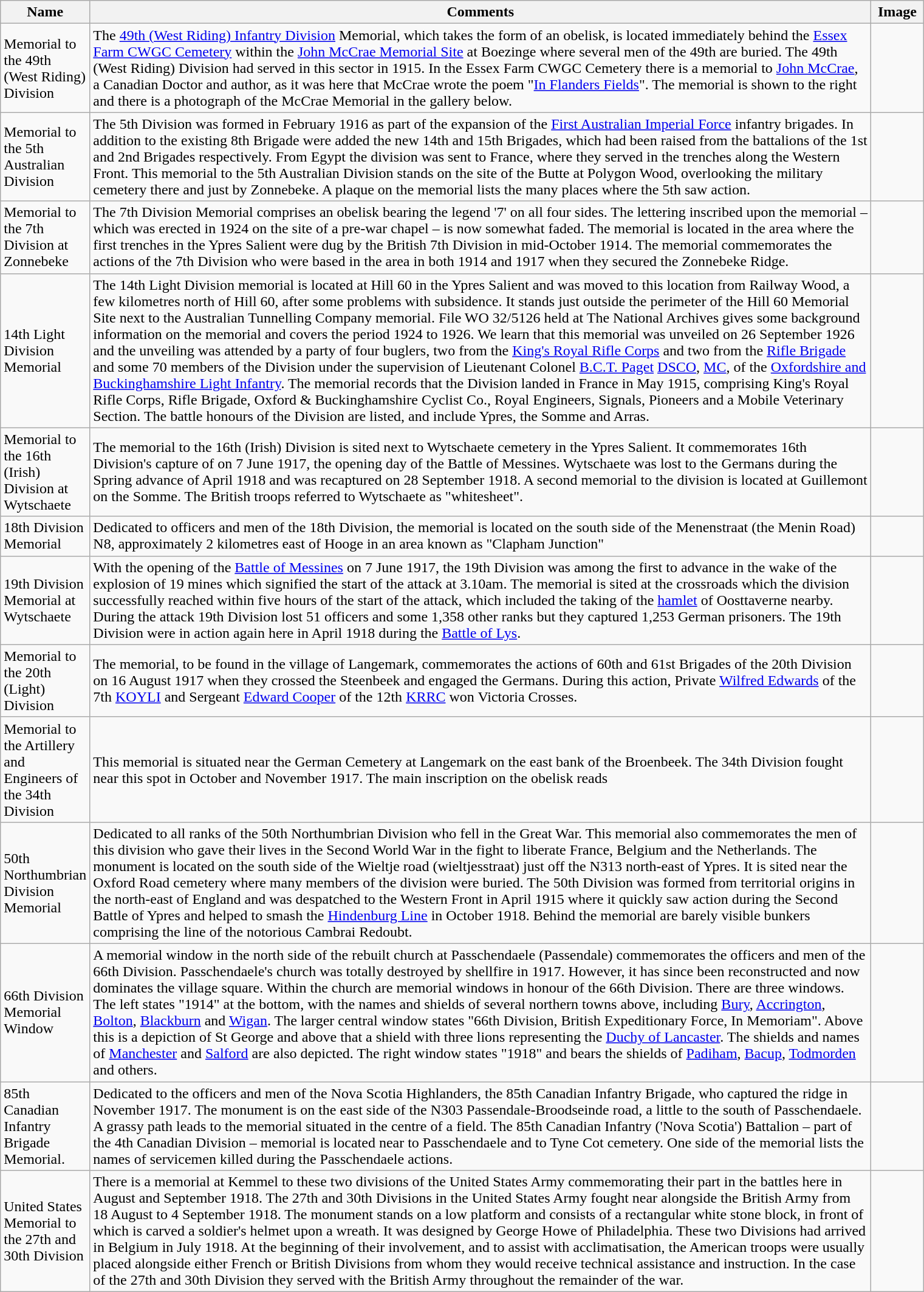<table class="wikitable sortable">
<tr>
<th scope="col" style="width:75px;">Name</th>
<th scope="col" style="width:850px;">Comments</th>
<th scope="col" style="width:50px;">Image</th>
</tr>
<tr>
<td>Memorial to the 49th (West Riding) Division</td>
<td>The <a href='#'>49th (West Riding) Infantry Division</a> Memorial, which takes the form of an obelisk, is located immediately behind the <a href='#'>Essex Farm CWGC Cemetery</a> within the <a href='#'>John McCrae Memorial Site</a> at Boezinge where several men of the 49th are buried. The 49th (West Riding) Division had served in this sector in 1915. In the Essex Farm CWGC Cemetery there is a memorial to <a href='#'>John McCrae</a>, a Canadian Doctor and author, as it was here that McCrae wrote the poem "<a href='#'>In Flanders Fields</a>". The memorial is shown to the right and there is a photograph of the McCrae Memorial in the gallery below.</td>
<td></td>
</tr>
<tr>
<td>Memorial to the 5th Australian Division</td>
<td>The 5th Division was formed in February 1916 as part of the expansion of the <a href='#'>First Australian Imperial Force</a> infantry brigades. In addition to the existing 8th Brigade were added the new 14th and 15th Brigades, which had been raised from the battalions of the 1st and 2nd Brigades respectively. From Egypt the division was sent to France, where they served in the trenches along the Western Front. This memorial to the 5th Australian Division stands on the site of the Butte at Polygon Wood, overlooking the military cemetery there and just by Zonnebeke. A plaque on the memorial lists the many places where the 5th saw action.</td>
<td></td>
</tr>
<tr>
<td>Memorial to the 7th Division at Zonnebeke</td>
<td>The 7th Division Memorial comprises an obelisk bearing the legend '7' on all four sides. The lettering inscribed upon the memorial – which was erected in 1924 on the site of a pre-war chapel – is now somewhat faded. The memorial is located in the area where the first trenches in the Ypres Salient were dug by the British 7th Division in mid-October 1914. The memorial commemorates the actions of the 7th Division who were based in the area in both 1914 and 1917 when they secured the Zonnebeke Ridge.</td>
<td></td>
</tr>
<tr>
<td>14th Light Division Memorial</td>
<td>The 14th Light Division memorial is located at Hill 60 in the Ypres Salient and was moved to this location from Railway Wood, a few kilometres north of Hill 60, after some problems with subsidence. It stands just outside the perimeter of the Hill 60 Memorial Site next to the Australian Tunnelling Company memorial. File WO 32/5126 held at The National Archives gives some background information on the memorial and covers the period 1924 to 1926. We learn that this memorial was unveiled on 26 September 1926 and the unveiling was attended by a party of four buglers, two from the <a href='#'>King's Royal Rifle Corps</a> and two from the <a href='#'>Rifle Brigade</a> and some 70 members of the Division under the supervision of Lieutenant Colonel <a href='#'>B.C.T. Paget</a> <a href='#'>DSCO</a>, <a href='#'>MC</a>, of the <a href='#'>Oxfordshire and Buckinghamshire Light Infantry</a>. The memorial records that the Division landed in France in May 1915, comprising King's Royal Rifle Corps, Rifle Brigade, Oxford & Buckinghamshire Cyclist Co., Royal Engineers, Signals, Pioneers and a Mobile Veterinary Section. The battle honours of the Division are listed, and include Ypres, the Somme and Arras.</td>
<td></td>
</tr>
<tr>
<td>Memorial to the 16th (Irish) Division at Wytschaete</td>
<td>The memorial to the 16th (Irish) Division is sited next to Wytschaete cemetery in the Ypres Salient. It commemorates 16th Division's capture of  on 7 June 1917, the opening day of the Battle of Messines. Wytschaete was lost to the Germans during the Spring advance of April 1918 and was recaptured on 28 September 1918. A second memorial to the division is located at Guillemont on the Somme. The British troops referred to Wytschaete as "whitesheet".</td>
<td></td>
</tr>
<tr>
<td>18th Division Memorial</td>
<td>Dedicated to officers and men of the 18th Division, the memorial is located on the south side of the Menenstraat (the Menin Road) N8, approximately 2 kilometres east of Hooge in an area known as "Clapham Junction"</td>
<td></td>
</tr>
<tr>
<td>19th Division Memorial at Wytschaete</td>
<td>With the opening of the <a href='#'>Battle of Messines</a> on 7 June 1917, the 19th Division was among the first to advance in the wake of the explosion of 19 mines which signified the start of the attack at 3.10am. The memorial is sited at the crossroads which the division successfully reached within five hours of the start of the attack, which included the taking of the <a href='#'>hamlet</a> of Oosttaverne nearby. During the attack 19th Division lost 51 officers and some 1,358 other ranks but they captured 1,253 German prisoners. The 19th Division were in action again here in April 1918 during the <a href='#'>Battle of Lys</a>.</td>
<td></td>
</tr>
<tr>
<td>Memorial to the 20th (Light) Division</td>
<td>The memorial, to be found in the village of Langemark, commemorates the actions of 60th and 61st Brigades of the 20th Division on 16 August 1917 when they crossed the Steenbeek and engaged the Germans. During this action, Private <a href='#'>Wilfred Edwards</a> of the 7th <a href='#'>KOYLI</a> and Sergeant <a href='#'>Edward Cooper</a> of the 12th <a href='#'>KRRC</a> won Victoria Crosses.</td>
<td></td>
</tr>
<tr>
<td>Memorial to the Artillery and Engineers of the 34th Division</td>
<td>This memorial is situated near the German Cemetery at Langemark on the east bank of the Broenbeek. The 34th Division fought near this spot in October and November 1917. The main inscription on the obelisk reads </td>
<td></td>
</tr>
<tr>
<td>50th Northumbrian Division Memorial</td>
<td>Dedicated to all ranks of the 50th Northumbrian Division who fell in the Great War. This memorial also commemorates the men of this division who gave their lives in the Second World War in the fight to liberate France, Belgium and the Netherlands. The monument is located on the south side of the Wieltje road (wieltjesstraat) just off the N313 north-east of Ypres. It is sited near the Oxford Road cemetery where many members of the division were buried. The 50th Division was formed from territorial origins in the north-east of England and was despatched to the Western Front in April 1915 where it quickly saw action during the Second Battle of Ypres and helped to smash the <a href='#'>Hindenburg Line</a> in October 1918. Behind the memorial are barely visible bunkers comprising the line of the notorious Cambrai Redoubt.</td>
<td></td>
</tr>
<tr>
<td>66th Division Memorial Window</td>
<td>A memorial window in the north side of the rebuilt church at Passchendaele (Passendale) commemorates the officers and men of the 66th Division. Passchendaele's church was totally destroyed by shellfire in 1917. However, it has since been reconstructed and now dominates the village square. Within the church are memorial windows in honour of the 66th Division. There are three windows. The left states "1914" at the bottom, with the names and shields of several northern towns above, including <a href='#'>Bury</a>, <a href='#'>Accrington</a>, <a href='#'>Bolton</a>, <a href='#'>Blackburn</a> and <a href='#'>Wigan</a>. The larger central window states "66th Division, British Expeditionary Force, In Memoriam". Above this is a depiction of St George and above that a shield with three lions representing the <a href='#'>Duchy of Lancaster</a>. The shields and names of <a href='#'>Manchester</a> and <a href='#'>Salford</a> are also depicted. The right window states "1918" and bears the shields of <a href='#'>Padiham</a>, <a href='#'>Bacup</a>, <a href='#'>Todmorden</a> and others.</td>
<td></td>
</tr>
<tr>
<td>85th Canadian Infantry Brigade Memorial.</td>
<td>Dedicated to the officers and men of the Nova Scotia Highlanders, the 85th Canadian Infantry Brigade, who captured the ridge in November 1917. The monument is on the east side of the N303 Passendale-Broodseinde road, a little to the south of Passchendaele. A grassy path leads to the memorial situated in the centre of a field. The 85th Canadian Infantry ('Nova Scotia') Battalion – part of the 4th Canadian Division – memorial is located near to Passchendaele and to Tyne Cot cemetery. One side of the memorial lists the names of servicemen killed during the Passchendaele actions.</td>
<td></td>
</tr>
<tr>
<td>United States Memorial to the 27th and 30th Division</td>
<td>There is a memorial at Kemmel to these two divisions of the United States Army commemorating their part in the battles here in August and September 1918. The 27th and 30th Divisions in the United States Army fought near  alongside the British Army from 18 August to 4 September 1918. The monument stands on a low platform and consists of a rectangular white stone block, in front of which is carved a soldier's helmet upon a wreath. It was designed by George Howe of Philadelphia. These two Divisions had arrived in Belgium in July 1918. At the beginning of their involvement, and to assist with acclimatisation, the American troops were usually placed alongside either French or British Divisions from whom they would receive technical assistance and instruction. In the case of the 27th and 30th Division they served with the British Army throughout the remainder of the war.</td>
<td></td>
</tr>
</table>
